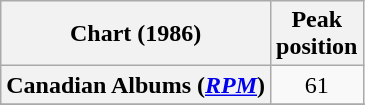<table class="wikitable sortable plainrowheaders" style="text-align:center">
<tr>
<th scope="col">Chart (1986)</th>
<th scope="col">Peak<br> position</th>
</tr>
<tr>
<th scope="row">Canadian Albums (<em><a href='#'>RPM</a></em>)</th>
<td>61</td>
</tr>
<tr>
</tr>
<tr>
</tr>
</table>
